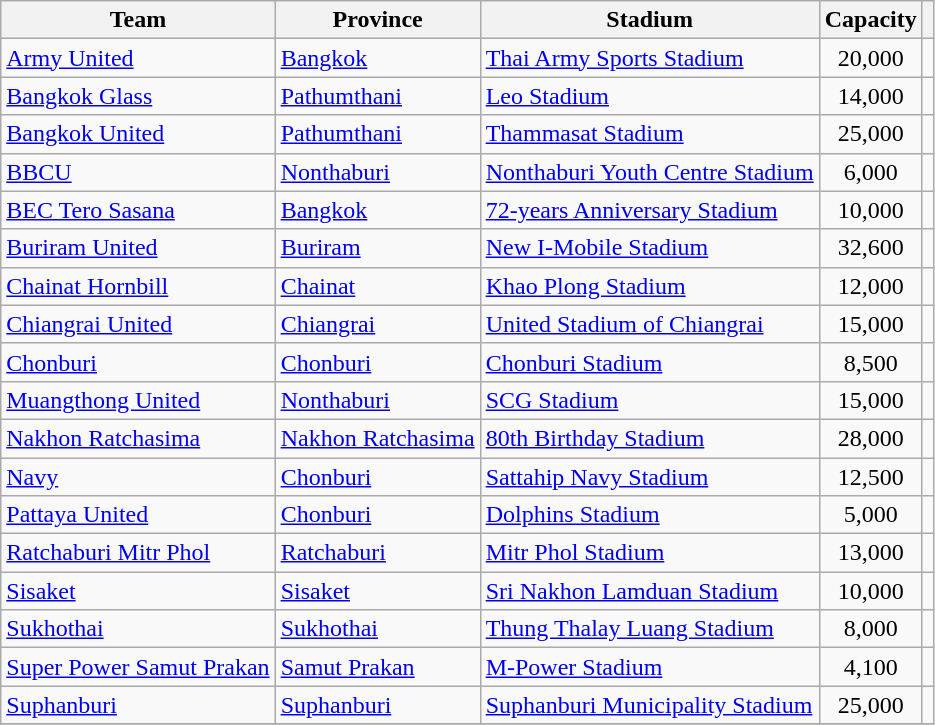<table class="wikitable sortable">
<tr>
<th>Team</th>
<th>Province</th>
<th>Stadium</th>
<th>Capacity</th>
<th class="unsortable"></th>
</tr>
<tr>
<td><a href='#'>Army United</a></td>
<td><a href='#'>Bangkok</a></td>
<td><a href='#'>Thai Army Sports Stadium</a></td>
<td align="center">20,000</td>
<td></td>
</tr>
<tr>
<td><a href='#'>Bangkok Glass</a></td>
<td><a href='#'>Pathumthani</a></td>
<td><a href='#'>Leo Stadium</a></td>
<td align="center">14,000</td>
<td></td>
</tr>
<tr>
<td><a href='#'>Bangkok United</a></td>
<td><a href='#'>Pathumthani</a></td>
<td><a href='#'>Thammasat Stadium</a></td>
<td align="center">25,000</td>
<td></td>
</tr>
<tr>
<td><a href='#'>BBCU</a></td>
<td><a href='#'>Nonthaburi</a></td>
<td><a href='#'>Nonthaburi Youth Centre Stadium</a></td>
<td align="center">6,000</td>
<td></td>
</tr>
<tr>
<td><a href='#'>BEC Tero Sasana</a></td>
<td><a href='#'>Bangkok</a></td>
<td><a href='#'>72-years Anniversary Stadium</a></td>
<td align="center">10,000</td>
<td></td>
</tr>
<tr>
<td><a href='#'>Buriram United</a></td>
<td><a href='#'>Buriram</a></td>
<td><a href='#'>New I-Mobile Stadium</a></td>
<td align="center">32,600</td>
<td></td>
</tr>
<tr>
<td><a href='#'>Chainat Hornbill</a></td>
<td><a href='#'>Chainat</a></td>
<td><a href='#'>Khao Plong Stadium</a></td>
<td align="center">12,000</td>
<td></td>
</tr>
<tr>
<td><a href='#'>Chiangrai United</a></td>
<td><a href='#'>Chiangrai</a></td>
<td><a href='#'>United Stadium of Chiangrai</a></td>
<td align="center">15,000</td>
<td></td>
</tr>
<tr>
<td><a href='#'>Chonburi</a></td>
<td><a href='#'>Chonburi</a></td>
<td><a href='#'>Chonburi Stadium</a></td>
<td align="center">8,500</td>
<td></td>
</tr>
<tr>
<td><a href='#'>Muangthong United</a></td>
<td><a href='#'>Nonthaburi</a></td>
<td><a href='#'>SCG Stadium</a></td>
<td align="center">15,000</td>
<td></td>
</tr>
<tr>
<td><a href='#'>Nakhon Ratchasima</a></td>
<td><a href='#'>Nakhon Ratchasima</a></td>
<td><a href='#'>80th Birthday Stadium</a></td>
<td align="center">28,000</td>
<td></td>
</tr>
<tr>
<td><a href='#'>Navy</a></td>
<td><a href='#'>Chonburi</a></td>
<td><a href='#'>Sattahip Navy Stadium</a></td>
<td align="center">12,500</td>
<td></td>
</tr>
<tr>
<td><a href='#'>Pattaya United</a></td>
<td><a href='#'>Chonburi</a></td>
<td><a href='#'>Dolphins Stadium</a></td>
<td align="center">5,000</td>
<td></td>
</tr>
<tr>
<td><a href='#'>Ratchaburi Mitr Phol</a></td>
<td><a href='#'>Ratchaburi</a></td>
<td><a href='#'>Mitr Phol Stadium</a></td>
<td align="center">13,000</td>
<td></td>
</tr>
<tr>
<td><a href='#'>Sisaket</a></td>
<td><a href='#'>Sisaket</a></td>
<td><a href='#'>Sri Nakhon Lamduan Stadium</a></td>
<td align="center">10,000</td>
<td></td>
</tr>
<tr>
<td><a href='#'>Sukhothai</a></td>
<td><a href='#'>Sukhothai</a></td>
<td><a href='#'>Thung Thalay Luang Stadium</a></td>
<td align="center">8,000</td>
<td></td>
</tr>
<tr>
<td><a href='#'>Super Power Samut Prakan</a></td>
<td><a href='#'>Samut Prakan</a></td>
<td><a href='#'>M-Power Stadium</a></td>
<td align="center">4,100</td>
<td></td>
</tr>
<tr>
<td><a href='#'>Suphanburi</a></td>
<td><a href='#'>Suphanburi</a></td>
<td><a href='#'>Suphanburi Municipality Stadium</a></td>
<td align="center">25,000</td>
<td></td>
</tr>
<tr>
</tr>
</table>
